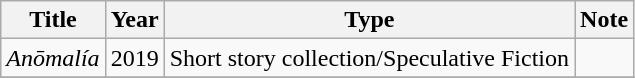<table class="wikitable sortable">
<tr>
<th>Title</th>
<th>Year</th>
<th>Type</th>
<th>Note</th>
</tr>
<tr>
<td><em>Anōmalía</em></td>
<td>2019</td>
<td>Short story collection/Speculative Fiction</td>
<td></td>
</tr>
<tr>
</tr>
</table>
